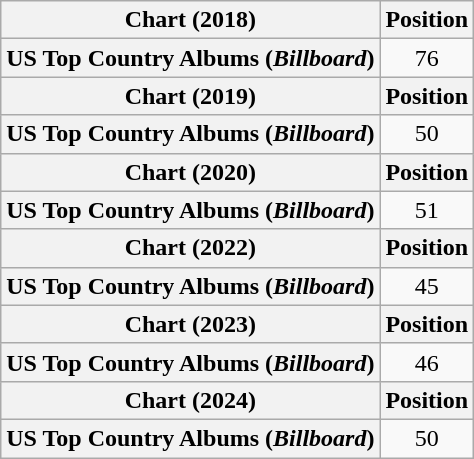<table class="wikitable plainrowheaders" style="text-align:center">
<tr>
<th scope="col">Chart (2018)</th>
<th scope="col">Position</th>
</tr>
<tr>
<th scope="row">US Top Country Albums (<em>Billboard</em>)</th>
<td>76</td>
</tr>
<tr>
<th scope="col">Chart (2019)</th>
<th scope="col">Position</th>
</tr>
<tr>
<th scope="row">US Top Country Albums (<em>Billboard</em>)</th>
<td>50</td>
</tr>
<tr>
<th scope="col">Chart (2020)</th>
<th scope="col">Position</th>
</tr>
<tr>
<th scope="row">US Top Country Albums (<em>Billboard</em>)</th>
<td>51</td>
</tr>
<tr>
<th scope="col">Chart (2022)</th>
<th scope="col">Position</th>
</tr>
<tr>
<th scope="row">US Top Country Albums (<em>Billboard</em>)</th>
<td>45</td>
</tr>
<tr>
<th scope="col">Chart (2023)</th>
<th scope="col">Position</th>
</tr>
<tr>
<th scope="row">US Top Country Albums (<em>Billboard</em>)</th>
<td>46</td>
</tr>
<tr>
<th scope="col">Chart (2024)</th>
<th scope="col">Position</th>
</tr>
<tr>
<th scope="row">US Top Country Albums (<em>Billboard</em>)</th>
<td>50</td>
</tr>
</table>
